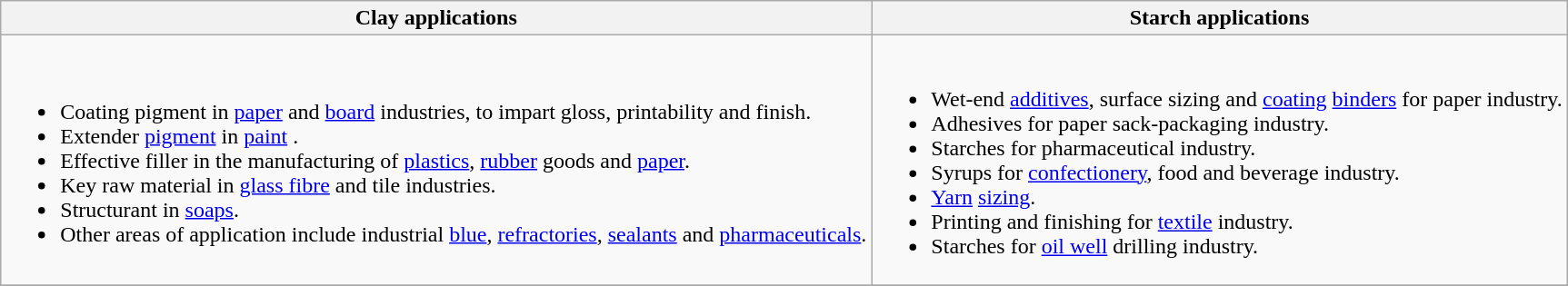<table class="wikitable" border="1">
<tr>
<th>Clay applications</th>
<th>Starch applications</th>
</tr>
<tr>
<td><br><ul><li>Coating pigment in <a href='#'>paper</a> and <a href='#'>board</a> industries, to impart gloss, printability and finish.</li><li>Extender <a href='#'>pigment</a> in <a href='#'>paint</a> .</li><li>Effective filler in the manufacturing of <a href='#'>plastics</a>, <a href='#'>rubber</a> goods and <a href='#'>paper</a>.</li><li>Key raw material in <a href='#'>glass fibre</a> and tile industries.</li><li>Structurant in <a href='#'>soaps</a>.</li><li>Other areas of application include industrial <a href='#'>blue</a>, <a href='#'>refractories</a>, <a href='#'>sealants</a> and <a href='#'>pharmaceuticals</a>.</li></ul></td>
<td><br><ul><li>Wet-end <a href='#'>additives</a>, surface sizing and <a href='#'>coating</a> <a href='#'>binders</a> for paper industry.</li><li>Adhesives for paper sack-packaging industry.</li><li>Starches for pharmaceutical industry.</li><li>Syrups for <a href='#'>confectionery</a>, food and beverage industry.</li><li><a href='#'>Yarn</a> <a href='#'>sizing</a>.</li><li>Printing and finishing for <a href='#'>textile</a> industry.</li><li>Starches for <a href='#'>oil well</a> drilling industry.</li></ul></td>
</tr>
<tr>
</tr>
</table>
